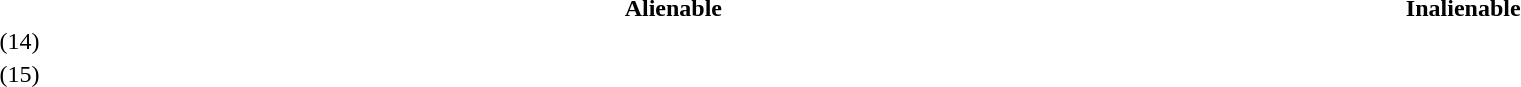<table width="100%">
<tr>
<th></th>
<th>Alienable</th>
<th>Inalienable</th>
</tr>
<tr>
<td valign="top">(14)</td>
<td></td>
<td></td>
</tr>
<tr>
<td valign="top">(15)</td>
<td></td>
<td></td>
</tr>
</table>
